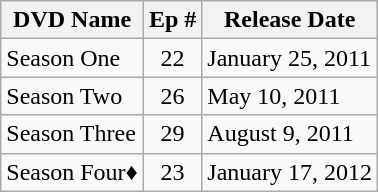<table class=wikitable>
<tr>
<th>DVD Name</th>
<th>Ep #</th>
<th>Release Date</th>
</tr>
<tr>
<td>Season One</td>
<td align=center>22</td>
<td>January 25, 2011</td>
</tr>
<tr>
<td>Season Two</td>
<td align=center>26</td>
<td>May 10, 2011</td>
</tr>
<tr>
<td>Season Three</td>
<td align=center>29</td>
<td>August 9, 2011</td>
</tr>
<tr>
<td>Season Four♦</td>
<td align="center">23</td>
<td>January 17, 2012</td>
</tr>
</table>
